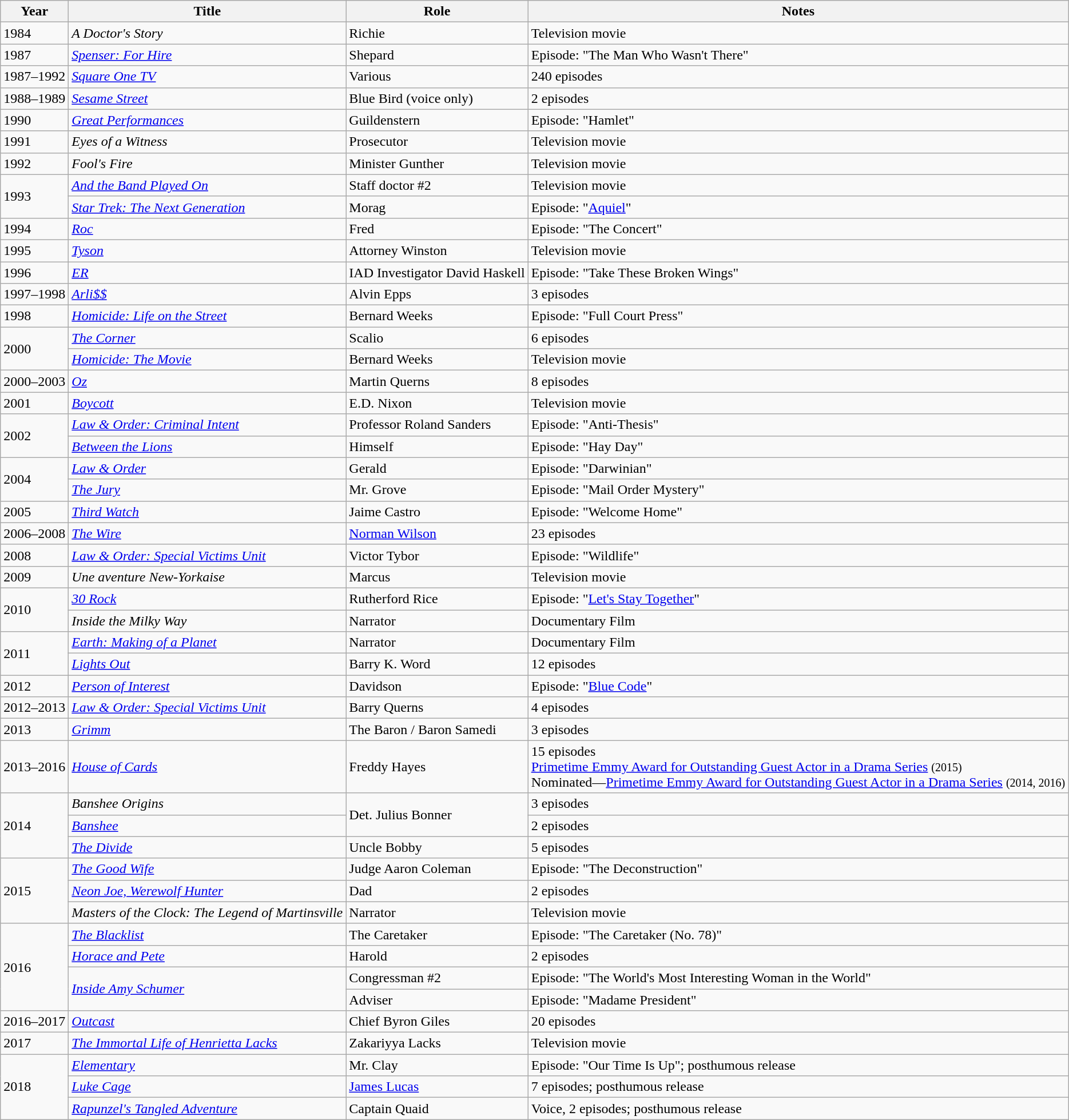<table class="wikitable sortable">
<tr>
<th scope="col">Year</th>
<th scope="col">Title</th>
<th scope="col">Role</th>
<th scope="col">Notes</th>
</tr>
<tr>
<td>1984</td>
<td><em>A Doctor's Story</em></td>
<td>Richie</td>
<td>Television movie</td>
</tr>
<tr>
<td>1987</td>
<td><em><a href='#'>Spenser: For Hire</a></em></td>
<td>Shepard</td>
<td>Episode: "The Man Who Wasn't There"</td>
</tr>
<tr>
<td>1987–1992</td>
<td><em><a href='#'>Square One TV</a></em></td>
<td>Various</td>
<td>240 episodes</td>
</tr>
<tr>
<td>1988–1989</td>
<td><em><a href='#'>Sesame Street</a></em></td>
<td>Blue Bird (voice only)</td>
<td>2 episodes</td>
</tr>
<tr>
<td>1990</td>
<td><em><a href='#'>Great Performances</a></em></td>
<td>Guildenstern</td>
<td>Episode: "Hamlet"</td>
</tr>
<tr>
<td>1991</td>
<td><em>Eyes of a Witness</em></td>
<td>Prosecutor</td>
<td>Television movie</td>
</tr>
<tr>
<td>1992</td>
<td><em>Fool's Fire</em></td>
<td>Minister Gunther</td>
<td>Television movie</td>
</tr>
<tr>
<td rowspan="2">1993</td>
<td><em><a href='#'>And the Band Played On</a></em></td>
<td>Staff doctor #2</td>
<td>Television movie</td>
</tr>
<tr>
<td><em><a href='#'>Star Trek: The Next Generation</a></em></td>
<td>Morag</td>
<td>Episode: "<a href='#'>Aquiel</a>"</td>
</tr>
<tr>
<td>1994</td>
<td><em><a href='#'>Roc</a></em></td>
<td>Fred</td>
<td>Episode: "The Concert"</td>
</tr>
<tr>
<td>1995</td>
<td><em><a href='#'>Tyson</a></em></td>
<td>Attorney Winston</td>
<td>Television movie</td>
</tr>
<tr>
<td>1996</td>
<td><em><a href='#'>ER</a></em></td>
<td>IAD Investigator David Haskell</td>
<td>Episode: "Take These Broken Wings"</td>
</tr>
<tr>
<td>1997–1998</td>
<td><em><a href='#'>Arli$$</a></em></td>
<td>Alvin Epps</td>
<td>3 episodes</td>
</tr>
<tr>
<td>1998</td>
<td><em><a href='#'>Homicide: Life on the Street</a></em></td>
<td>Bernard Weeks</td>
<td>Episode: "Full Court Press"</td>
</tr>
<tr>
<td rowspan="2">2000</td>
<td><em><a href='#'>The Corner</a></em></td>
<td>Scalio</td>
<td>6 episodes</td>
</tr>
<tr>
<td><em><a href='#'>Homicide: The Movie</a></em></td>
<td>Bernard Weeks</td>
<td>Television movie</td>
</tr>
<tr>
<td>2000–2003</td>
<td><em><a href='#'>Oz</a></em></td>
<td>Martin Querns</td>
<td>8 episodes</td>
</tr>
<tr>
<td>2001</td>
<td><em><a href='#'>Boycott</a></em></td>
<td>E.D. Nixon</td>
<td>Television movie</td>
</tr>
<tr>
<td rowspan="2">2002</td>
<td><em><a href='#'>Law & Order: Criminal Intent</a></em></td>
<td>Professor Roland Sanders</td>
<td>Episode: "Anti-Thesis"</td>
</tr>
<tr>
<td><em><a href='#'>Between the Lions</a></em></td>
<td>Himself</td>
<td>Episode: "Hay Day"</td>
</tr>
<tr>
<td rowspan="2">2004</td>
<td><em><a href='#'>Law & Order</a></em></td>
<td>Gerald</td>
<td>Episode: "Darwinian"</td>
</tr>
<tr>
<td><em><a href='#'>The Jury</a></em></td>
<td>Mr. Grove</td>
<td>Episode: "Mail Order Mystery"</td>
</tr>
<tr>
<td>2005</td>
<td><em><a href='#'>Third Watch</a></em></td>
<td>Jaime Castro</td>
<td>Episode: "Welcome Home"</td>
</tr>
<tr>
<td>2006–2008</td>
<td><em><a href='#'>The Wire</a></em></td>
<td><a href='#'>Norman Wilson</a></td>
<td>23 episodes</td>
</tr>
<tr>
<td>2008</td>
<td><em><a href='#'>Law & Order: Special Victims Unit</a></em></td>
<td>Victor Tybor</td>
<td>Episode: "Wildlife"</td>
</tr>
<tr>
<td>2009</td>
<td><em>Une aventure New-Yorkaise</em></td>
<td>Marcus</td>
<td>Television movie</td>
</tr>
<tr>
<td rowspan="2">2010</td>
<td><em><a href='#'>30 Rock</a></em></td>
<td>Rutherford Rice</td>
<td>Episode: "<a href='#'>Let's Stay Together</a>"</td>
</tr>
<tr>
<td><em>Inside the Milky Way</em></td>
<td>Narrator</td>
<td>Documentary Film</td>
</tr>
<tr || >
<td rowspan="2">2011</td>
<td><em><a href='#'>Earth: Making of a Planet </a></em></td>
<td>Narrator</td>
<td>Documentary Film</td>
</tr>
<tr>
<td><em><a href='#'>Lights Out</a></em></td>
<td>Barry K. Word</td>
<td>12 episodes</td>
</tr>
<tr>
<td>2012</td>
<td><em><a href='#'>Person of Interest</a></em></td>
<td>Davidson</td>
<td>Episode: "<a href='#'>Blue Code</a>"</td>
</tr>
<tr>
<td>2012–2013</td>
<td><em><a href='#'>Law & Order: Special Victims Unit</a></em></td>
<td>Barry Querns</td>
<td>4 episodes</td>
</tr>
<tr>
<td>2013</td>
<td><em><a href='#'>Grimm</a></em></td>
<td>The Baron / Baron Samedi</td>
<td>3 episodes</td>
</tr>
<tr>
<td>2013–2016</td>
<td><em><a href='#'>House of Cards</a></em></td>
<td>Freddy Hayes</td>
<td>15 episodes<br><a href='#'>Primetime Emmy Award for Outstanding Guest Actor in a Drama Series</a> <small>(2015)</small><br>Nominated—<a href='#'>Primetime Emmy Award for Outstanding Guest Actor in a Drama Series</a> <small>(2014, 2016)</small></td>
</tr>
<tr>
<td rowspan="3">2014</td>
<td><em>Banshee Origins</em></td>
<td rowspan="2">Det. Julius Bonner</td>
<td>3 episodes</td>
</tr>
<tr>
<td><em><a href='#'>Banshee</a></em></td>
<td>2 episodes</td>
</tr>
<tr>
<td><em><a href='#'>The Divide</a></em></td>
<td>Uncle Bobby</td>
<td>5 episodes</td>
</tr>
<tr>
<td rowspan="3">2015</td>
<td><em><a href='#'>The Good Wife</a></em></td>
<td>Judge Aaron Coleman</td>
<td>Episode: "The Deconstruction"</td>
</tr>
<tr>
<td><em><a href='#'>Neon Joe, Werewolf Hunter</a></em></td>
<td>Dad</td>
<td>2 episodes</td>
</tr>
<tr>
<td><em>Masters of the Clock: The Legend of Martinsville</em></td>
<td>Narrator</td>
<td>Television movie</td>
</tr>
<tr>
<td rowspan="4">2016</td>
<td><em><a href='#'>The Blacklist</a></em></td>
<td>The Caretaker</td>
<td>Episode: "The Caretaker (No. 78)"</td>
</tr>
<tr>
<td><em><a href='#'>Horace and Pete</a></em></td>
<td>Harold</td>
<td>2 episodes</td>
</tr>
<tr>
<td rowspan="2"><em><a href='#'>Inside Amy Schumer</a></em></td>
<td>Congressman #2</td>
<td>Episode: "The World's Most Interesting Woman in the World"</td>
</tr>
<tr>
<td>Adviser</td>
<td>Episode: "Madame President"</td>
</tr>
<tr>
<td>2016–2017</td>
<td><em><a href='#'>Outcast</a></em></td>
<td>Chief Byron Giles</td>
<td>20 episodes</td>
</tr>
<tr>
<td>2017</td>
<td><em><a href='#'>The Immortal Life of Henrietta Lacks</a></em></td>
<td>Zakariyya Lacks</td>
<td>Television movie</td>
</tr>
<tr>
<td rowspan="3">2018</td>
<td><em><a href='#'>Elementary</a></em></td>
<td>Mr. Clay</td>
<td>Episode: "Our Time Is Up"; posthumous release</td>
</tr>
<tr>
<td><em><a href='#'>Luke Cage</a></em></td>
<td><a href='#'>James Lucas</a></td>
<td>7 episodes; posthumous release</td>
</tr>
<tr>
<td><em><a href='#'>Rapunzel's Tangled Adventure</a></em></td>
<td>Captain Quaid</td>
<td>Voice, 2 episodes; posthumous release</td>
</tr>
</table>
